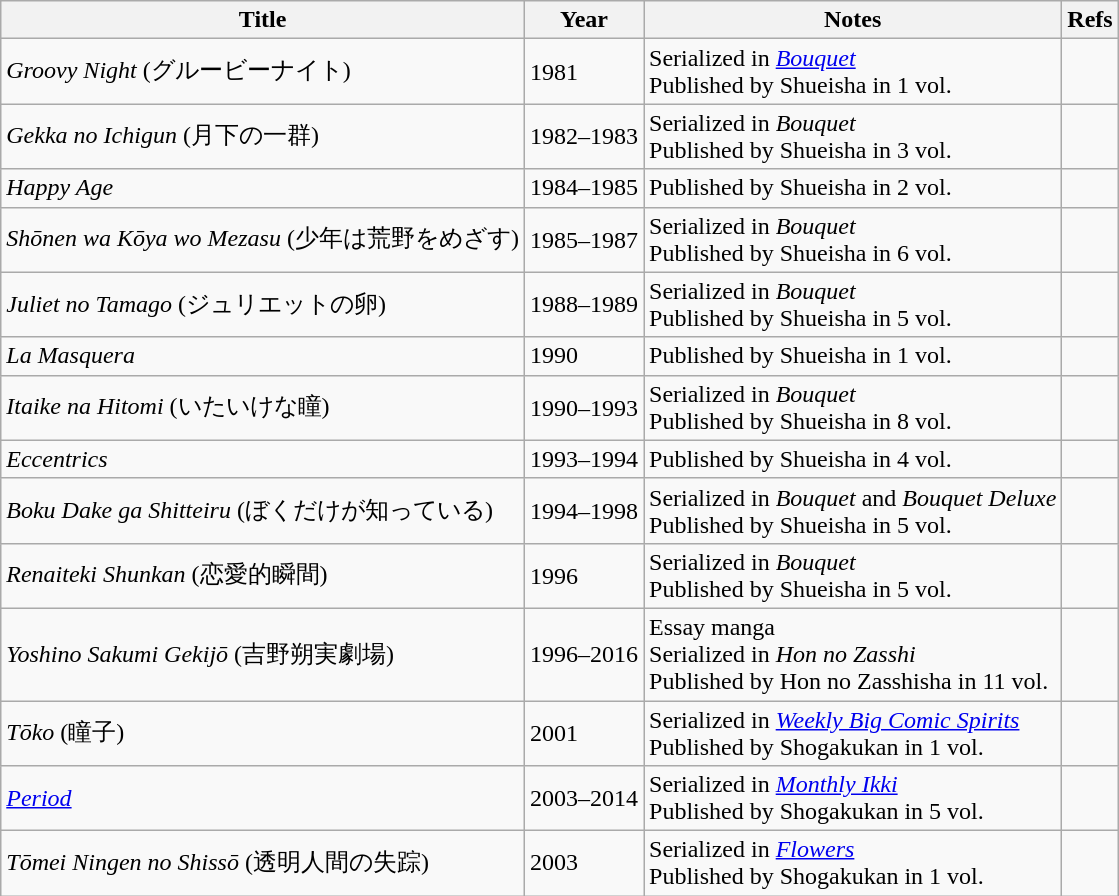<table class="wikitable sortable">
<tr>
<th>Title</th>
<th>Year</th>
<th>Notes</th>
<th>Refs</th>
</tr>
<tr>
<td><em>Groovy Night</em> (グルービーナイト)</td>
<td>1981</td>
<td>Serialized in <em><a href='#'>Bouquet</a></em><br>Published by Shueisha in 1 vol.</td>
<td></td>
</tr>
<tr>
<td><em>Gekka no Ichigun</em> (月下の一群)</td>
<td>1982–1983</td>
<td>Serialized in <em>Bouquet</em><br>Published by Shueisha in 3 vol.</td>
<td></td>
</tr>
<tr>
<td><em>Happy Age</em></td>
<td>1984–1985</td>
<td>Published by Shueisha in 2 vol.</td>
<td></td>
</tr>
<tr>
<td><em>Shōnen wa Kōya wo Mezasu</em> (少年は荒野をめざす)</td>
<td>1985–1987</td>
<td>Serialized in <em>Bouquet</em><br>Published by Shueisha in 6 vol.</td>
<td></td>
</tr>
<tr>
<td><em>Juliet no Tamago</em> (ジュリエットの卵)</td>
<td>1988–1989</td>
<td>Serialized in <em>Bouquet</em><br>Published by Shueisha in 5 vol.</td>
<td></td>
</tr>
<tr>
<td><em>La Masquera</em></td>
<td>1990</td>
<td>Published by Shueisha in 1 vol.</td>
<td></td>
</tr>
<tr>
<td><em>Itaike na Hitomi</em> (いたいけな瞳)</td>
<td>1990–1993</td>
<td>Serialized in <em>Bouquet</em><br>Published by Shueisha in 8 vol.</td>
<td></td>
</tr>
<tr>
<td><em>Eccentrics</em></td>
<td>1993–1994</td>
<td>Published by Shueisha in 4 vol.</td>
<td></td>
</tr>
<tr>
<td><em>Boku Dake ga Shitteiru</em> (ぼくだけが知っている)</td>
<td>1994–1998</td>
<td>Serialized in <em>Bouquet</em> and <em>Bouquet Deluxe</em><br>Published by Shueisha in 5 vol.</td>
<td></td>
</tr>
<tr>
<td><em>Renaiteki Shunkan</em> (恋愛的瞬間)</td>
<td>1996</td>
<td>Serialized in <em>Bouquet</em><br>Published by Shueisha in 5 vol.</td>
<td></td>
</tr>
<tr>
<td><em>Yoshino Sakumi Gekijō</em> (吉野朔実劇場)</td>
<td>1996–2016</td>
<td>Essay manga<br>Serialized in <em>Hon no Zasshi</em><br>Published by Hon no Zasshisha in 11 vol.</td>
<td></td>
</tr>
<tr>
<td><em>Tōko</em> (瞳子)</td>
<td>2001</td>
<td>Serialized in <em><a href='#'>Weekly Big Comic Spirits</a></em><br>Published by Shogakukan in 1 vol.</td>
<td></td>
</tr>
<tr>
<td><em><a href='#'>Period</a></em></td>
<td>2003–2014</td>
<td>Serialized in <em><a href='#'>Monthly Ikki</a></em><br>Published by Shogakukan in 5 vol.</td>
<td></td>
</tr>
<tr>
<td><em>Tōmei Ningen no Shissō</em> (透明人間の失踪)</td>
<td>2003</td>
<td>Serialized in <em><a href='#'>Flowers</a></em><br>Published by Shogakukan in 1 vol.</td>
<td></td>
</tr>
</table>
